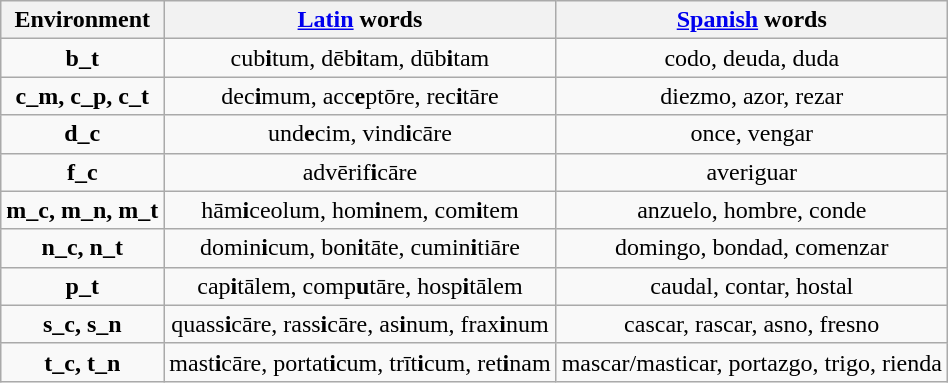<table class="wikitable" style="text-align: center;">
<tr>
<th>Environment</th>
<th><a href='#'>Latin</a> words</th>
<th><a href='#'>Spanish</a> words</th>
</tr>
<tr>
<td><strong>b_t</strong></td>
<td>cub<strong>i</strong>tum, dēb<strong>i</strong>tam, dūb<strong>i</strong>tam</td>
<td>codo, deuda, duda</td>
</tr>
<tr>
<td><strong>c_m, c_p, c_t</strong></td>
<td>dec<strong>i</strong>mum, acc<strong>e</strong>ptōre, rec<strong>i</strong>tāre</td>
<td>diezmo, azor, rezar</td>
</tr>
<tr>
<td><strong>d_c</strong></td>
<td>und<strong>e</strong>cim, vind<strong>i</strong>cāre</td>
<td>once, vengar</td>
</tr>
<tr>
<td><strong>f_c</strong></td>
<td>advērif<strong>i</strong>cāre</td>
<td>averiguar</td>
</tr>
<tr>
<td><strong>m_c, m_n, m_t</strong></td>
<td>hām<strong>i</strong>ceolum, hom<strong>i</strong>nem, com<strong>i</strong>tem</td>
<td>anzuelo, hombre, conde</td>
</tr>
<tr>
<td><strong>n_c, n_t</strong></td>
<td>domin<strong>i</strong>cum, bon<strong>i</strong>tāte, cumin<strong>i</strong>tiāre</td>
<td>domingo, bondad, comenzar</td>
</tr>
<tr>
<td><strong>p_t</strong></td>
<td>cap<strong>i</strong>tālem, comp<strong>u</strong>tāre, hosp<strong>i</strong>tālem</td>
<td>caudal, contar, hostal</td>
</tr>
<tr>
<td><strong>s_c, s_n</strong></td>
<td>quass<strong>i</strong>cāre, rass<strong>i</strong>cāre, as<strong>i</strong>num, frax<strong>i</strong>num</td>
<td>cascar, rascar, asno, fresno</td>
</tr>
<tr>
<td><strong>t_c, t_n</strong></td>
<td>mast<strong>i</strong>cāre, portat<strong>i</strong>cum, trīt<strong>i</strong>cum, ret<strong>i</strong>nam</td>
<td>mascar/masticar, portazgo, trigo, rienda</td>
</tr>
</table>
